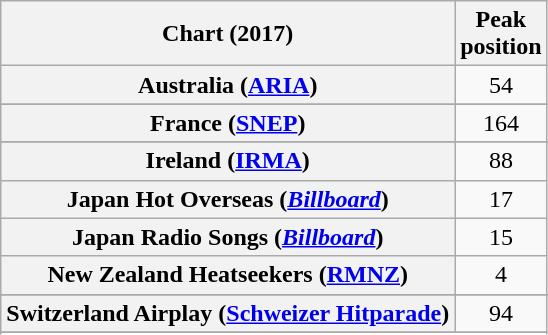<table class="wikitable sortable plainrowheaders" style="text-align:center">
<tr>
<th scope="col">Chart (2017)</th>
<th scope="col">Peak<br>position</th>
</tr>
<tr>
<th scope="row">Australia (<a href='#'>ARIA</a>)</th>
<td>54</td>
</tr>
<tr>
</tr>
<tr>
<th scope="row">France (<a href='#'>SNEP</a>)</th>
<td>164</td>
</tr>
<tr>
</tr>
<tr>
<th scope="row">Ireland (<a href='#'>IRMA</a>)</th>
<td>88</td>
</tr>
<tr>
<th scope="row">Japan Hot Overseas (<em><a href='#'>Billboard</a></em>)</th>
<td>17</td>
</tr>
<tr>
<th scope="row">Japan Radio Songs (<em><a href='#'>Billboard</a></em>)</th>
<td>15</td>
</tr>
<tr>
<th scope="row">New Zealand Heatseekers (<a href='#'>RMNZ</a>)</th>
<td>4</td>
</tr>
<tr>
</tr>
<tr>
<th scope="row">Switzerland Airplay (<a href='#'>Schweizer Hitparade</a>)</th>
<td>94</td>
</tr>
<tr>
</tr>
<tr>
</tr>
<tr>
</tr>
</table>
